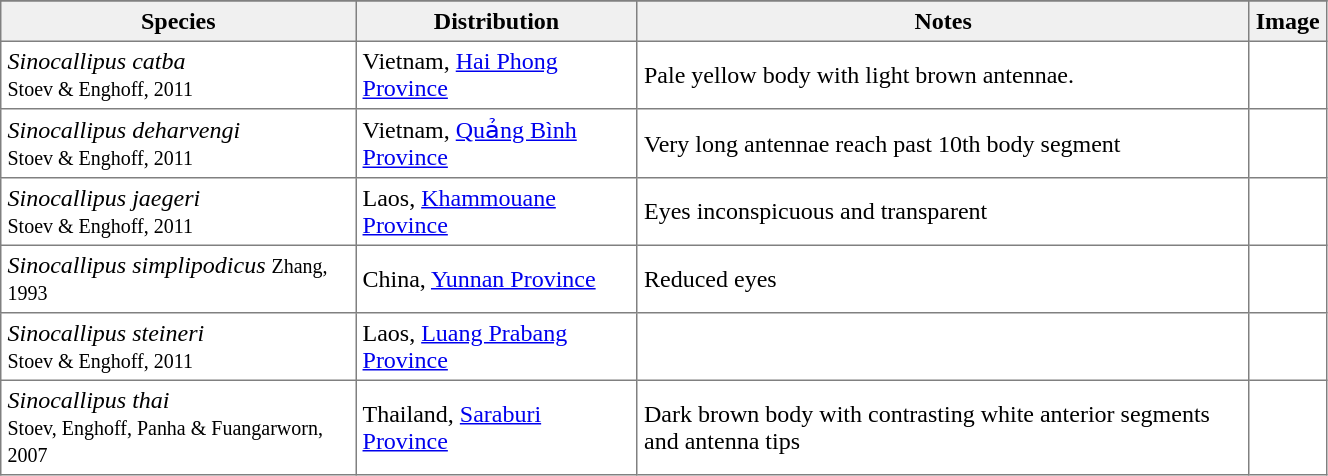<table |cellspacing=0 cellpadding=4 border=1 style="width: 70%; border-collapse: collapse;">
<tr>
</tr>
<tr>
<th bgcolor="#f0f0f0">Species</th>
<th bgcolor="#f0f0f0">Distribution</th>
<th bgcolor="#f0f0f0">Notes</th>
<th bgcolor="#f0f0f0">Image</th>
</tr>
<tr>
<td><em>Sinocallipus catba</em> <br><small>Stoev & Enghoff, 2011</small></td>
<td>Vietnam, <a href='#'>Hai Phong Province</a></td>
<td>Pale yellow body with light brown antennae.</td>
<td></td>
</tr>
<tr>
<td><em>Sinocallipus deharvengi</em><br><small>Stoev & Enghoff, 2011</small></td>
<td>Vietnam, <a href='#'>Quảng Bình Province</a></td>
<td>Very long antennae reach past 10th body segment</td>
<td></td>
</tr>
<tr>
<td><em>Sinocallipus jaegeri</em><br><small>Stoev & Enghoff, 2011</small></td>
<td>Laos, <a href='#'>Khammouane Province</a></td>
<td>Eyes inconspicuous and transparent</td>
<td></td>
</tr>
<tr>
<td><em>Sinocallipus simplipodicus</em> <small> Zhang, 1993</small></td>
<td>China, <a href='#'>Yunnan Province</a></td>
<td>Reduced eyes</td>
<td></td>
</tr>
<tr>
<td><em>Sinocallipus steineri</em> <br><small>Stoev & Enghoff, 2011</small></td>
<td>Laos, <a href='#'>Luang Prabang Province</a></td>
<td></td>
<td></td>
</tr>
<tr>
<td><em>Sinocallipus thai</em> <br><small>Stoev, Enghoff, Panha & Fuangarworn, 2007</small></td>
<td>Thailand, <a href='#'>Saraburi Province</a></td>
<td>Dark brown body with contrasting white anterior segments and antenna tips</td>
<td></td>
</tr>
</table>
